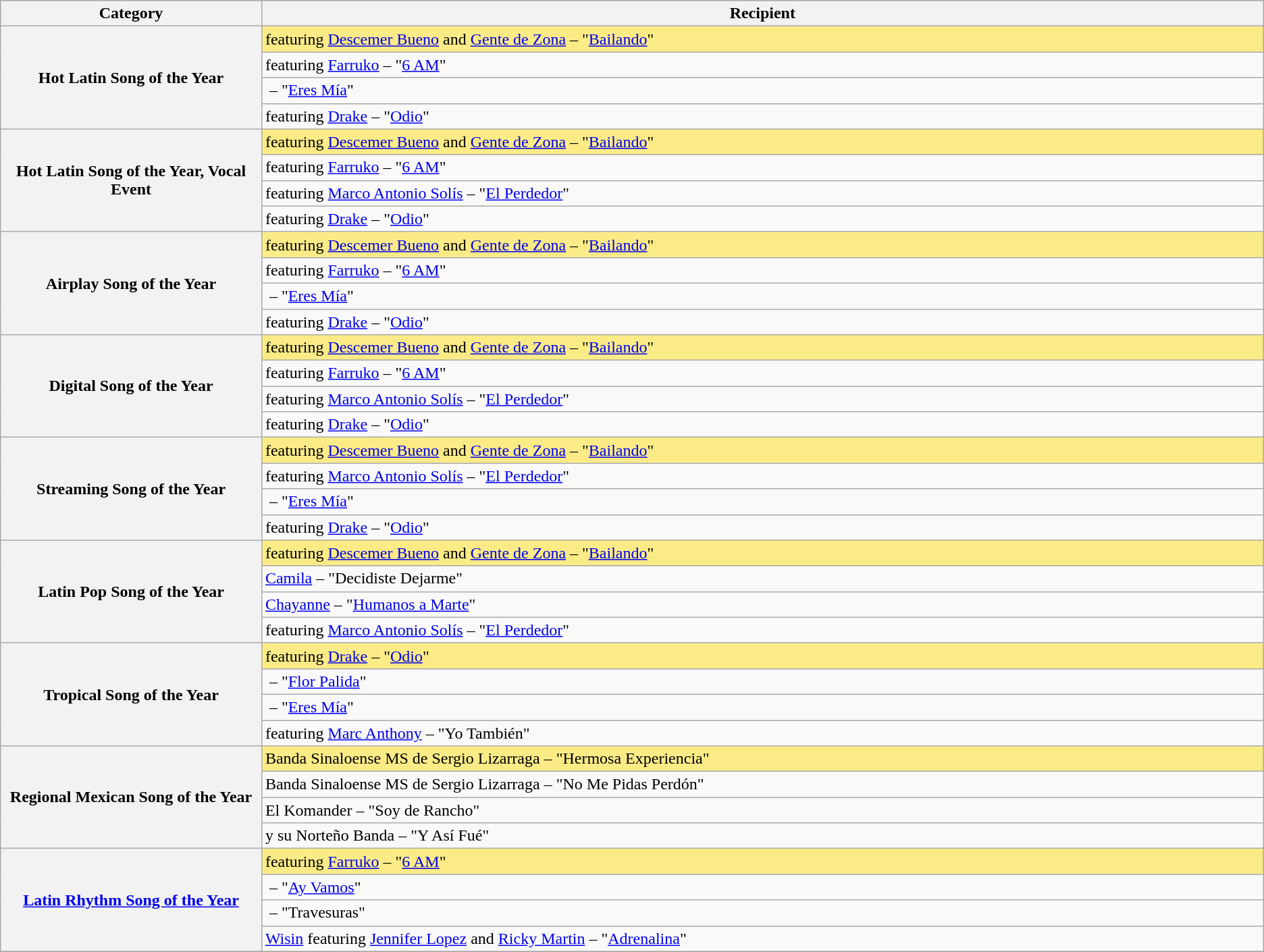<table class="wikitable sortable">
<tr style="background:#bebebe;">
<th scope="col" style="width:1%;">Category</th>
<th scope="col" style="width:5%;">Recipient</th>
</tr>
<tr>
<th scope="row" rowspan=4 style="text-align:center">Hot Latin Song of the Year</th>
<td style="background:#FAEB86"> featuring <a href='#'>Descemer Bueno</a> and <a href='#'>Gente de Zona</a> – "<a href='#'>Bailando</a>"</td>
</tr>
<tr>
<td> featuring <a href='#'>Farruko</a> – "<a href='#'>6 AM</a>"</td>
</tr>
<tr>
<td> – "<a href='#'>Eres Mía</a>"</td>
</tr>
<tr>
<td> featuring <a href='#'>Drake</a> – "<a href='#'>Odio</a>"</td>
</tr>
<tr>
<th scope="row" rowspan=4 style="text-align:center">Hot Latin Song of the Year, Vocal Event</th>
<td style="background:#FAEB86"> featuring <a href='#'>Descemer Bueno</a> and <a href='#'>Gente de Zona</a> – "<a href='#'>Bailando</a>"</td>
</tr>
<tr>
<td> featuring <a href='#'>Farruko</a> – "<a href='#'>6 AM</a>"</td>
</tr>
<tr>
<td> featuring <a href='#'>Marco Antonio Solís</a> – "<a href='#'>El Perdedor</a>"</td>
</tr>
<tr>
<td> featuring <a href='#'>Drake</a> – "<a href='#'>Odio</a>"</td>
</tr>
<tr>
<th scope="row" rowspan=4 style="text-align:center">Airplay Song of the Year</th>
<td style="background:#FAEB86"> featuring <a href='#'>Descemer Bueno</a> and <a href='#'>Gente de Zona</a> – "<a href='#'>Bailando</a>"</td>
</tr>
<tr>
<td> featuring <a href='#'>Farruko</a> – "<a href='#'>6 AM</a>"</td>
</tr>
<tr>
<td> – "<a href='#'>Eres Mía</a>"</td>
</tr>
<tr>
<td> featuring <a href='#'>Drake</a> – "<a href='#'>Odio</a>"</td>
</tr>
<tr>
<th scope="row" rowspan=4 style="text-align:center">Digital Song of the Year</th>
<td style="background:#FAEB86"> featuring <a href='#'>Descemer Bueno</a> and <a href='#'>Gente de Zona</a> – "<a href='#'>Bailando</a>"</td>
</tr>
<tr>
<td> featuring <a href='#'>Farruko</a> – "<a href='#'>6 AM</a>"</td>
</tr>
<tr>
<td> featuring <a href='#'>Marco Antonio Solís</a> – "<a href='#'>El Perdedor</a>"</td>
</tr>
<tr>
<td> featuring <a href='#'>Drake</a> – "<a href='#'>Odio</a>"</td>
</tr>
<tr>
<th scope="row" rowspan=4 style="text-align:center">Streaming Song of the Year</th>
<td style="background:#FAEB86"> featuring <a href='#'>Descemer Bueno</a> and <a href='#'>Gente de Zona</a> – "<a href='#'>Bailando</a>"</td>
</tr>
<tr>
<td> featuring <a href='#'>Marco Antonio Solís</a> – "<a href='#'>El Perdedor</a>"</td>
</tr>
<tr>
<td> – "<a href='#'>Eres Mía</a>"</td>
</tr>
<tr>
<td> featuring <a href='#'>Drake</a> – "<a href='#'>Odio</a>"</td>
</tr>
<tr>
<th scope="row" rowspan=4 style="text-align:center">Latin Pop Song of the Year</th>
<td style="background:#FAEB86"> featuring <a href='#'>Descemer Bueno</a> and <a href='#'>Gente de Zona</a> – "<a href='#'>Bailando</a>"</td>
</tr>
<tr>
<td><a href='#'>Camila</a> – "Decidiste Dejarme"</td>
</tr>
<tr>
<td><a href='#'>Chayanne</a> – "<a href='#'>Humanos a Marte</a>"</td>
</tr>
<tr>
<td> featuring <a href='#'>Marco Antonio Solís</a> – "<a href='#'>El Perdedor</a>"</td>
</tr>
<tr>
<th scope="row" rowspan=4 style="text-align:center">Tropical Song of the Year</th>
<td style="background:#FAEB86"> featuring <a href='#'>Drake</a> – "<a href='#'>Odio</a>"</td>
</tr>
<tr>
<td> – "<a href='#'>Flor Palida</a>"</td>
</tr>
<tr>
<td> – "<a href='#'>Eres Mía</a>"</td>
</tr>
<tr>
<td> featuring <a href='#'>Marc Anthony</a> – "Yo También"</td>
</tr>
<tr>
<th scope="row" rowspan=4 style="text-align:center">Regional Mexican Song of the Year</th>
<td style="background:#FAEB86">Banda Sinaloense MS de Sergio Lizarraga – "Hermosa Experiencia"</td>
</tr>
<tr>
<td>Banda Sinaloense MS de Sergio Lizarraga – "No Me Pidas Perdón"</td>
</tr>
<tr>
<td>El Komander – "Soy de Rancho"</td>
</tr>
<tr>
<td> y su Norteño Banda – "Y Así Fué"</td>
</tr>
<tr>
<th scope="row" rowspan=4 style="text-align:center"><a href='#'>Latin Rhythm Song of the Year</a></th>
<td style="background:#FAEB86"> featuring <a href='#'>Farruko</a> – "<a href='#'>6 AM</a>"</td>
</tr>
<tr>
<td> – "<a href='#'>Ay Vamos</a>"</td>
</tr>
<tr>
<td> – "Travesuras"</td>
</tr>
<tr>
<td><a href='#'>Wisin</a> featuring <a href='#'>Jennifer Lopez</a> and <a href='#'>Ricky Martin</a> – "<a href='#'>Adrenalina</a>"</td>
</tr>
<tr>
</tr>
</table>
